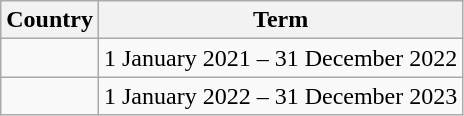<table class="wikitable">
<tr>
<th>Country</th>
<th>Term</th>
</tr>
<tr>
<td></td>
<td>1 January 2021 – 31 December 2022</td>
</tr>
<tr>
<td></td>
<td>1 January 2022 – 31 December 2023</td>
</tr>
</table>
